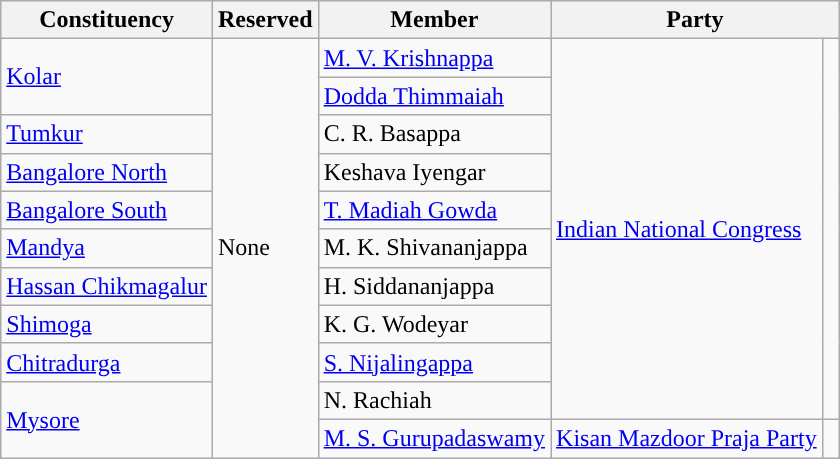<table class="wikitable sortable">
<tr>
<th>Constituency</th>
<th>Reserved</th>
<th>Member</th>
<th colspan=2>Party</th>
</tr>
<tr>
<td rowspan=2><a href='#'>Kolar</a></td>
<td rowspan=11>None</td>
<td><a href='#'>M. V. Krishnappa</a></td>
<td rowspan=10><a href='#'>Indian National Congress</a></td>
<td rowspan=10 width="4px" style="background-color: "></td>
</tr>
<tr>
<td><a href='#'>Dodda Thimmaiah</a></td>
</tr>
<tr>
<td><a href='#'>Tumkur</a></td>
<td>C. R. Basappa</td>
</tr>
<tr>
<td><a href='#'>Bangalore North</a></td>
<td>Keshava Iyengar</td>
</tr>
<tr>
<td><a href='#'>Bangalore South</a></td>
<td><a href='#'>T. Madiah Gowda</a></td>
</tr>
<tr>
<td><a href='#'>Mandya</a></td>
<td>M. K. Shivananjappa</td>
</tr>
<tr>
<td><a href='#'>Hassan Chikmagalur</a></td>
<td>H. Siddananjappa</td>
</tr>
<tr>
<td><a href='#'>Shimoga</a></td>
<td>K. G. Wodeyar</td>
</tr>
<tr>
<td><a href='#'>Chitradurga</a></td>
<td><a href='#'>S. Nijalingappa</a></td>
</tr>
<tr>
<td rowspan=2><a href='#'>Mysore</a></td>
<td>N. Rachiah</td>
</tr>
<tr>
<td><a href='#'>M. S. Gurupadaswamy</a></td>
<td><a href='#'>Kisan Mazdoor Praja Party</a></td>
<td width="4px" style="background-color: "></td>
</tr>
</table>
